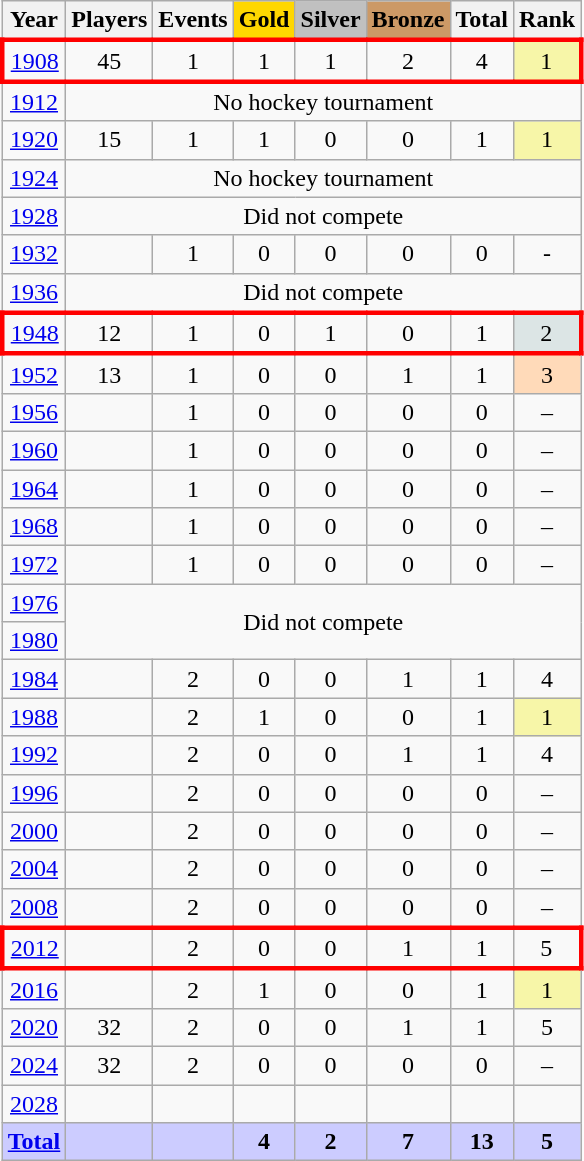<table class="wikitable sortable collapsible collapsed">
<tr>
<th>Year</th>
<th>Players</th>
<th>Events</th>
<th style="text-align:center; background-color:gold;"><strong>Gold</strong></th>
<th style="text-align:center; background-color:silver;"><strong>Silver</strong></th>
<th style="text-align:center; background-color:#c96;"><strong>Bronze</strong></th>
<th>Total</th>
<th>Rank</th>
</tr>
<tr style="text-align:center;border: 3px solid red">
<td><a href='#'>1908</a></td>
<td>45</td>
<td>1</td>
<td>1</td>
<td>1</td>
<td>2</td>
<td>4</td>
<td style="background-color:#F7F6A8">1</td>
</tr>
<tr style="text-align:center">
<td><a href='#'>1912</a></td>
<td colspan="7">No hockey tournament</td>
</tr>
<tr style="text-align:center">
<td><a href='#'>1920</a></td>
<td>15</td>
<td>1</td>
<td>1</td>
<td>0</td>
<td>0</td>
<td>1</td>
<td style="background-color:#F7F6A8">1</td>
</tr>
<tr style="text-align:center">
<td><a href='#'>1924</a></td>
<td colspan="7">No hockey tournament</td>
</tr>
<tr style="text-align:center">
<td><a href='#'>1928</a></td>
<td colspan="7">Did not compete</td>
</tr>
<tr style="text-align:center">
<td><a href='#'>1932</a></td>
<td></td>
<td>1</td>
<td>0</td>
<td>0</td>
<td>0</td>
<td>0</td>
<td>-</td>
</tr>
<tr style="text-align:center">
<td><a href='#'>1936</a></td>
<td colspan="7">Did not compete</td>
</tr>
<tr style="text-align:center;border: 3px solid red">
<td><a href='#'>1948</a></td>
<td>12</td>
<td>1</td>
<td>0</td>
<td>1</td>
<td>0</td>
<td>1</td>
<td style="background-color:#dce5e5">2</td>
</tr>
<tr style="text-align:center">
<td><a href='#'>1952</a></td>
<td>13</td>
<td>1</td>
<td>0</td>
<td>0</td>
<td>1</td>
<td>1</td>
<td style="background-color:#ffdab9">3</td>
</tr>
<tr style="text-align:center">
<td><a href='#'>1956</a></td>
<td></td>
<td>1</td>
<td>0</td>
<td>0</td>
<td>0</td>
<td>0</td>
<td>–</td>
</tr>
<tr style="text-align:center">
<td><a href='#'>1960</a></td>
<td></td>
<td>1</td>
<td>0</td>
<td>0</td>
<td>0</td>
<td>0</td>
<td>–</td>
</tr>
<tr style="text-align:center">
<td><a href='#'>1964</a></td>
<td></td>
<td>1</td>
<td>0</td>
<td>0</td>
<td>0</td>
<td>0</td>
<td>–</td>
</tr>
<tr style="text-align:center">
<td><a href='#'>1968</a></td>
<td></td>
<td>1</td>
<td>0</td>
<td>0</td>
<td>0</td>
<td>0</td>
<td>–</td>
</tr>
<tr style="text-align:center">
<td><a href='#'>1972</a></td>
<td></td>
<td>1</td>
<td>0</td>
<td>0</td>
<td>0</td>
<td>0</td>
<td>–</td>
</tr>
<tr style="text-align:center">
<td><a href='#'>1976</a></td>
<td colspan=7 rowspan=2>Did not compete</td>
</tr>
<tr style="text-align:center">
<td><a href='#'>1980</a></td>
</tr>
<tr style="text-align:center">
<td><a href='#'>1984</a></td>
<td></td>
<td>2</td>
<td>0</td>
<td>0</td>
<td>1</td>
<td>1</td>
<td>4</td>
</tr>
<tr style="text-align:center">
<td><a href='#'>1988</a></td>
<td></td>
<td>2</td>
<td>1</td>
<td>0</td>
<td>0</td>
<td>1</td>
<td style="background-color:#F7F6A8">1</td>
</tr>
<tr style="text-align:center">
<td><a href='#'>1992</a></td>
<td></td>
<td>2</td>
<td>0</td>
<td>0</td>
<td>1</td>
<td>1</td>
<td>4</td>
</tr>
<tr style="text-align:center">
<td><a href='#'>1996</a></td>
<td></td>
<td>2</td>
<td>0</td>
<td>0</td>
<td>0</td>
<td>0</td>
<td>–</td>
</tr>
<tr style="text-align:center">
<td><a href='#'>2000</a></td>
<td></td>
<td>2</td>
<td>0</td>
<td>0</td>
<td>0</td>
<td>0</td>
<td>–</td>
</tr>
<tr style="text-align:center">
<td><a href='#'>2004</a></td>
<td></td>
<td>2</td>
<td>0</td>
<td>0</td>
<td>0</td>
<td>0</td>
<td>–</td>
</tr>
<tr style="text-align:center">
<td><a href='#'>2008</a></td>
<td></td>
<td>2</td>
<td>0</td>
<td>0</td>
<td>0</td>
<td>0</td>
<td>–</td>
</tr>
<tr style="text-align:center;border: 3px solid red">
<td><a href='#'>2012</a></td>
<td></td>
<td>2</td>
<td>0</td>
<td>0</td>
<td>1</td>
<td>1</td>
<td>5</td>
</tr>
<tr style="text-align:center">
<td><a href='#'>2016</a></td>
<td></td>
<td>2</td>
<td>1</td>
<td>0</td>
<td>0</td>
<td>1</td>
<td style="background-color:#F7F6A8">1</td>
</tr>
<tr style="text-align:center">
<td><a href='#'>2020</a></td>
<td>32</td>
<td>2</td>
<td>0</td>
<td>0</td>
<td>1</td>
<td>1</td>
<td>5</td>
</tr>
<tr style="text-align:center">
<td><a href='#'>2024</a></td>
<td>32</td>
<td>2</td>
<td>0</td>
<td>0</td>
<td>0</td>
<td>0</td>
<td>–</td>
</tr>
<tr style="text-align:center">
<td><a href='#'>2028</a></td>
<td></td>
<td></td>
<td></td>
<td></td>
<td></td>
<td></td>
<td></td>
</tr>
<tr style="text-align:center; background-color:#ccf;">
<td><strong><a href='#'>Total</a></strong></td>
<td></td>
<td></td>
<td><strong>4</strong></td>
<td><strong>2</strong></td>
<td><strong>7</strong></td>
<td><strong>13</strong></td>
<td><strong>5</strong></td>
</tr>
</table>
